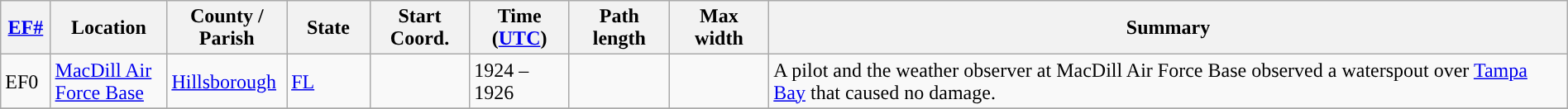<table class="wikitable sortable" style="width:100%;">
<tr>
<th scope="col" width="3%" align="center"><a href='#'>EF#</a></th>
<th scope="col" width="7%" align="center" class="unsortable">Location</th>
<th scope="col" width="6%" align="center" class="unsortable">County / Parish</th>
<th scope="col" width="5%" align="center">State</th>
<th scope="col" width="6%" align="center">Start Coord.</th>
<th scope="col" width="6%" align="center">Time (<a href='#'>UTC</a>)</th>
<th scope="col" width="6%" align="center">Path length</th>
<th scope="col" width="6%" align="center">Max width</th>
<th scope="col" width="48%" class="unsortable" align="center">Summary</th>
</tr>
<tr>
<td>EF0</td>
<td><a href='#'>MacDill Air Force Base</a></td>
<td><a href='#'>Hillsborough</a></td>
<td><a href='#'>FL</a></td>
<td></td>
<td>1924 – 1926</td>
<td></td>
<td></td>
<td>A pilot and the weather observer at MacDill Air Force Base observed a waterspout over <a href='#'>Tampa Bay</a> that caused no damage.</td>
</tr>
<tr>
</tr>
</table>
